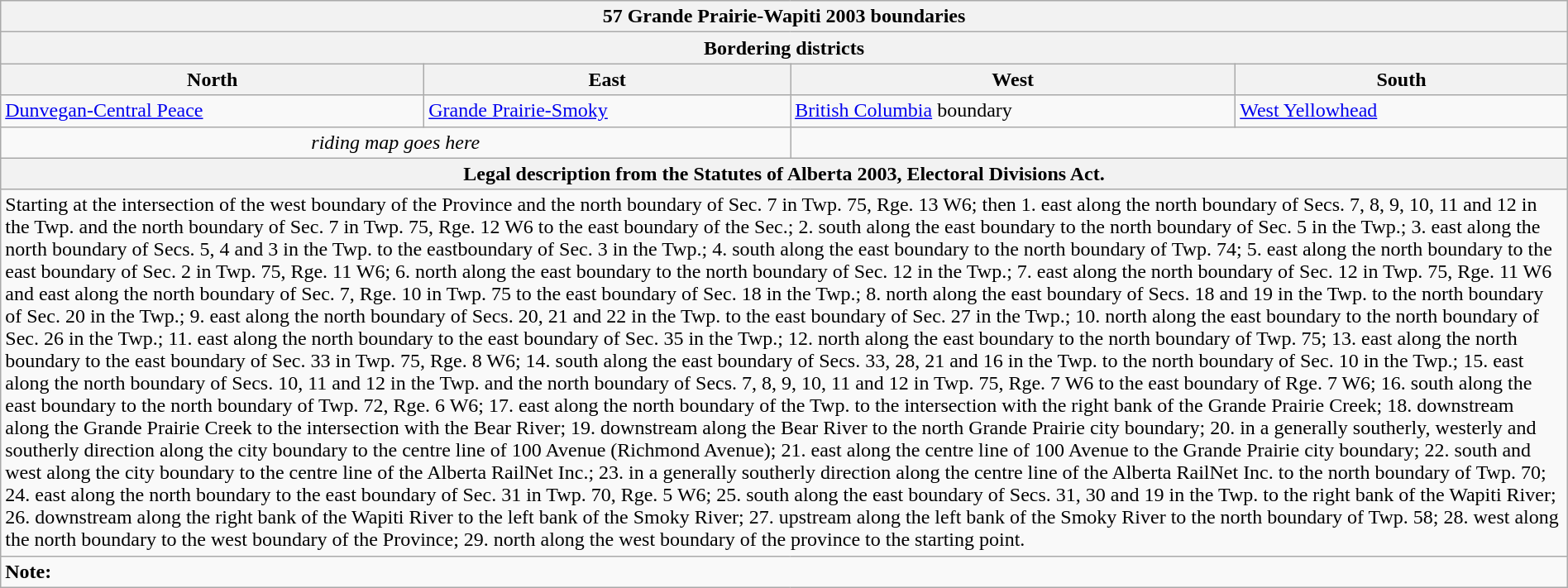<table class="wikitable collapsible collapsed" style="width:100%;">
<tr>
<th colspan=4>57 Grande Prairie-Wapiti 2003 boundaries</th>
</tr>
<tr>
<th colspan=4>Bordering districts</th>
</tr>
<tr>
<th>North</th>
<th>East</th>
<th>West</th>
<th>South</th>
</tr>
<tr>
<td><a href='#'>Dunvegan-Central Peace</a></td>
<td><a href='#'>Grande Prairie-Smoky</a></td>
<td><a href='#'>British Columbia</a> boundary</td>
<td><a href='#'>West Yellowhead</a></td>
</tr>
<tr>
<td colspan=2 align=center><em>riding map goes here</em></td>
<td colspan=2 align=center></td>
</tr>
<tr>
<th colspan=4>Legal description from the Statutes of Alberta 2003, Electoral Divisions Act.</th>
</tr>
<tr>
<td colspan=4>Starting at the intersection of the west boundary of the Province and the north boundary of Sec. 7 in Twp. 75, Rge. 13 W6; then 1. east along the north boundary of Secs. 7, 8, 9, 10, 11 and 12 in the Twp. and the north boundary of Sec. 7 in Twp. 75, Rge. 12 W6 to the east boundary of the Sec.; 2. south along the east boundary to the north boundary of Sec. 5 in the Twp.; 3. east along the north boundary of Secs. 5, 4 and 3 in the Twp. to the eastboundary of Sec. 3 in the Twp.; 4. south along the east boundary to the north boundary of Twp. 74; 5. east along the north boundary to the east boundary of Sec. 2 in Twp. 75, Rge. 11 W6; 6. north along the east boundary to the north boundary of Sec. 12 in the Twp.; 7. east along the north boundary of Sec. 12 in Twp. 75, Rge. 11 W6 and east along the north boundary of Sec. 7, Rge. 10 in Twp. 75 to the east boundary of Sec. 18 in the Twp.; 8. north along the east boundary of Secs. 18 and 19 in the Twp. to the north boundary of Sec. 20 in the Twp.; 9. east along the north boundary of Secs. 20, 21 and 22 in the Twp. to the east boundary of Sec. 27 in the Twp.; 10. north along the east boundary to the north boundary of Sec. 26 in the Twp.; 11. east along the north boundary to the east boundary of Sec. 35 in the Twp.; 12. north along the east boundary to the north boundary of Twp. 75; 13. east along the north boundary to the east boundary of Sec. 33 in Twp. 75, Rge. 8 W6; 14. south along the east boundary of Secs. 33, 28, 21 and 16 in the Twp. to the north boundary of Sec. 10 in the Twp.; 15. east along the north boundary of Secs. 10, 11 and 12 in the Twp. and the north boundary of Secs. 7, 8, 9, 10, 11 and 12 in Twp. 75, Rge. 7 W6 to the east boundary of Rge. 7 W6; 16. south along the east boundary to the north boundary of Twp. 72, Rge. 6 W6; 17. east along the north boundary of the Twp. to the intersection with the right bank of the Grande Prairie Creek; 18. downstream along the Grande Prairie Creek to the intersection with the Bear River; 19. downstream along the Bear River to the north Grande Prairie city boundary; 20. in a generally southerly, westerly and southerly direction along the city boundary to the centre line of 100 Avenue (Richmond Avenue); 21. east along the centre line of 100 Avenue to the Grande Prairie city boundary; 22. south and west along the city boundary to the centre line of the Alberta RailNet Inc.; 23. in a generally southerly direction along the centre line of the Alberta RailNet Inc. to the north boundary of Twp. 70; 24. east along the north boundary to the east boundary of Sec. 31 in Twp. 70, Rge. 5 W6; 25. south along the east boundary of Secs. 31, 30 and 19 in the Twp. to the right bank of the Wapiti River; 26. downstream along the right bank of the Wapiti River to the left bank of the Smoky River; 27. upstream along the left bank of the Smoky River to the north boundary of Twp. 58; 28. west along the north boundary to the west boundary of the Province; 29. north along the west boundary of the province to the starting point.</td>
</tr>
<tr>
<td colspan=4><strong>Note:</strong></td>
</tr>
</table>
